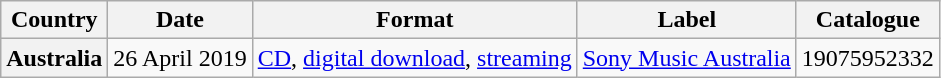<table class="wikitable plainrowheaders">
<tr>
<th scope="col">Country</th>
<th scope="col">Date</th>
<th scope="col">Format</th>
<th scope="col">Label</th>
<th scope="col">Catalogue</th>
</tr>
<tr>
<th scope="row">Australia</th>
<td>26 April 2019</td>
<td><a href='#'>CD</a>, <a href='#'>digital download</a>, <a href='#'>streaming</a></td>
<td><a href='#'>Sony Music Australia</a></td>
<td>19075952332</td>
</tr>
</table>
